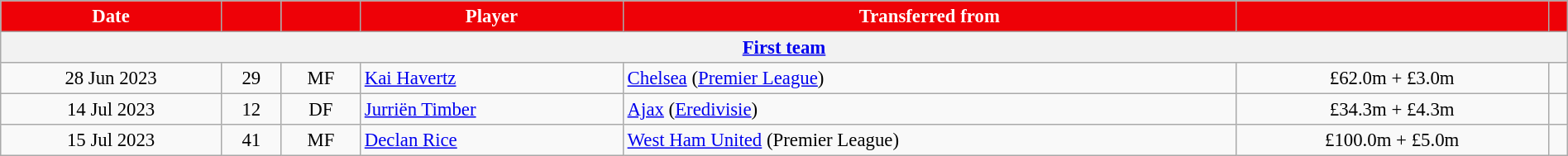<table class="wikitable sortable" style="text-align:center; font-size:95%; width:100%;">
<tr>
<th style="background-color:#ee0107; color:#ffffff;" class="unsortable">Date</th>
<th style="background-color:#ee0107; color:#ffffff;"></th>
<th style="background-color:#ee0107; color:#ffffff;"></th>
<th style="background-color:#ee0107; color:#ffffff;">Player</th>
<th style="background-color:#ee0107; color:#ffffff;">Transferred from</th>
<th style="background-color:#ee0107; color:#ffffff;"></th>
<th style="background-color:#ee0107; color:#ffffff;" class="unsortable"></th>
</tr>
<tr>
<th colspan="7"><a href='#'>First team</a></th>
</tr>
<tr>
<td>28 Jun 2023</td>
<td>29</td>
<td>MF</td>
<td style="text-align:left;" data-sort-value="Have"> <a href='#'>Kai Havertz</a></td>
<td style="text-align:left;"> <a href='#'>Chelsea</a> (<a href='#'>Premier League</a>)</td>
<td>£62.0m + £3.0m</td>
<td></td>
</tr>
<tr>
<td>14 Jul 2023</td>
<td>12</td>
<td>DF</td>
<td style="text-align:left;" data-sort-value="Timb"> <a href='#'>Jurriën Timber</a></td>
<td style="text-align:left;"> <a href='#'>Ajax</a> (<a href='#'>Eredivisie</a>)</td>
<td>£34.3m + £4.3m</td>
<td></td>
</tr>
<tr>
<td>15 Jul 2023</td>
<td>41</td>
<td>MF</td>
<td style="text-align:left;" data-sort-value="Rice"> <a href='#'>Declan Rice</a></td>
<td style="text-align:left;"> <a href='#'>West Ham United</a> (Premier League)</td>
<td>£100.0m + £5.0m</td>
<td></td>
</tr>
</table>
